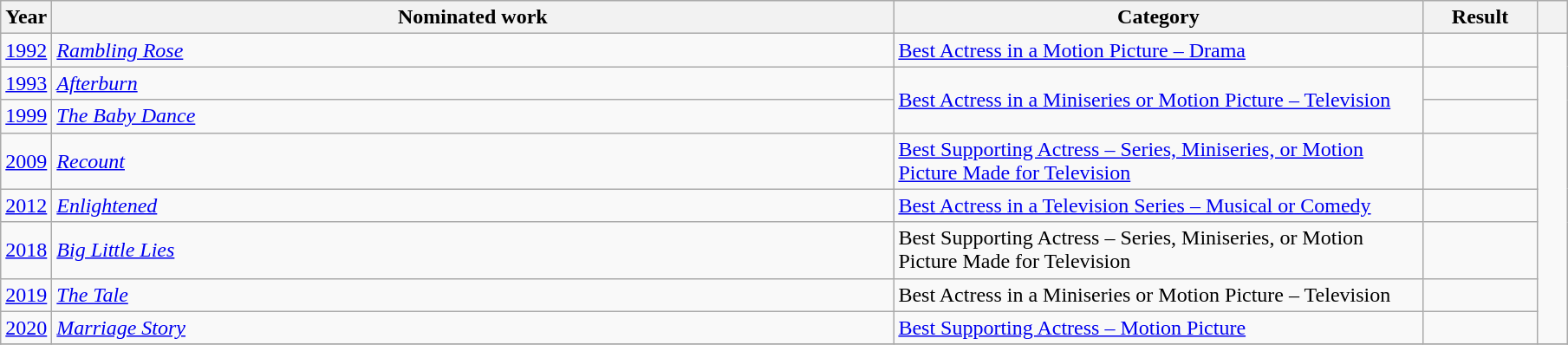<table class=wikitable>
<tr>
<th scope="col" style="width:1em;">Year</th>
<th scope="col" style="width:40em;">Nominated work</th>
<th scope="col" style="width:25em;">Category</th>
<th scope="col" style="width:5em;">Result</th>
<th scope="col" style="width:1em;"class="unsortable"></th>
</tr>
<tr>
<td><a href='#'>1992</a></td>
<td><em><a href='#'>Rambling Rose</a></em></td>
<td><a href='#'>Best Actress in a Motion Picture – Drama</a></td>
<td></td>
<td rowspan="8"></td>
</tr>
<tr>
<td><a href='#'>1993</a></td>
<td><em><a href='#'>Afterburn</a></em></td>
<td rowspan="2"><a href='#'>Best Actress in a Miniseries or Motion Picture – Television</a></td>
<td></td>
</tr>
<tr>
<td><a href='#'>1999</a></td>
<td><em><a href='#'>The Baby Dance</a></em></td>
<td></td>
</tr>
<tr>
<td><a href='#'>2009</a></td>
<td><em><a href='#'>Recount</a></em></td>
<td><a href='#'>Best Supporting Actress – Series, Miniseries, or Motion Picture Made for Television</a></td>
<td></td>
</tr>
<tr>
<td><a href='#'>2012</a></td>
<td><em><a href='#'>Enlightened</a></em></td>
<td><a href='#'>Best Actress in a Television Series – Musical or Comedy</a></td>
<td></td>
</tr>
<tr>
<td><a href='#'>2018</a></td>
<td><em><a href='#'>Big Little Lies</a></em></td>
<td>Best Supporting Actress – Series, Miniseries, or Motion Picture Made for Television</td>
<td></td>
</tr>
<tr>
<td><a href='#'>2019</a></td>
<td><em><a href='#'>The Tale</a></em></td>
<td>Best Actress in a Miniseries or Motion Picture – Television</td>
<td></td>
</tr>
<tr>
<td><a href='#'>2020</a></td>
<td><em><a href='#'>Marriage Story</a></em></td>
<td><a href='#'>Best Supporting Actress – Motion Picture</a></td>
<td></td>
</tr>
<tr>
</tr>
</table>
